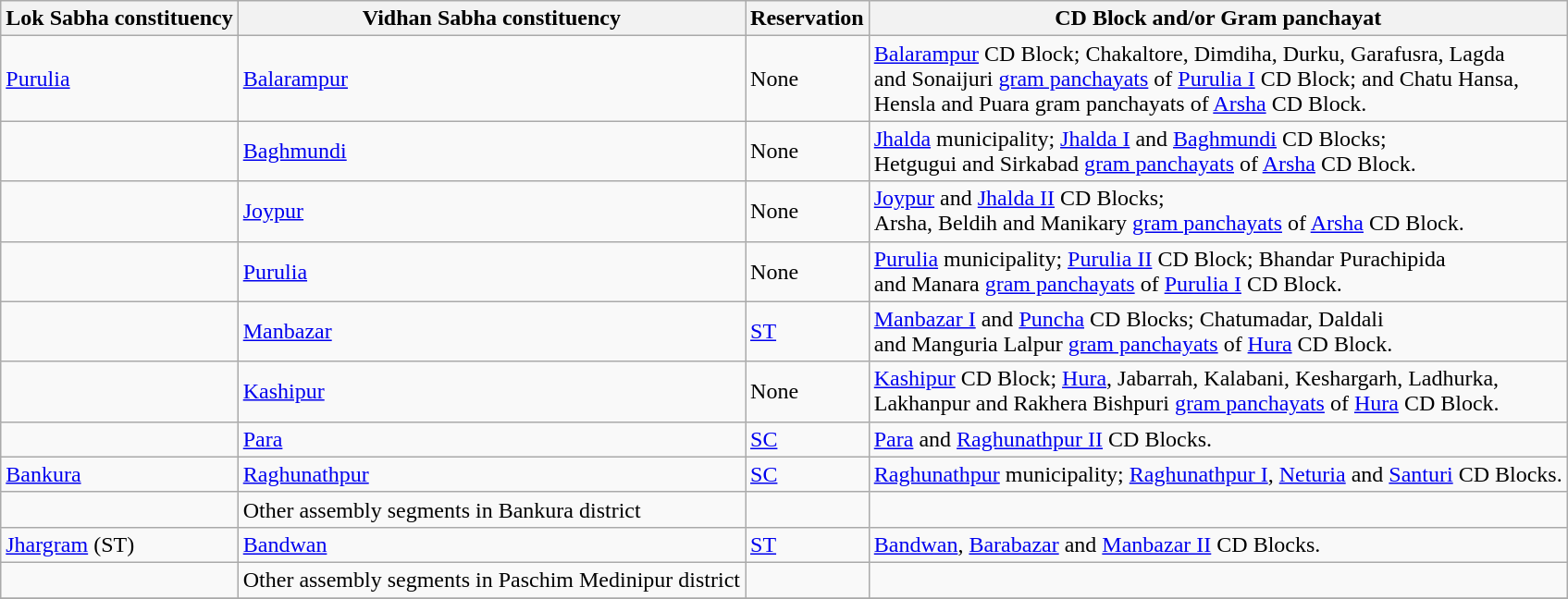<table class="wikitable sortable">
<tr>
<th>Lok Sabha constituency</th>
<th>Vidhan Sabha constituency</th>
<th>Reservation</th>
<th>CD Block and/or Gram panchayat</th>
</tr>
<tr>
<td><a href='#'>Purulia</a></td>
<td><a href='#'>Balarampur</a></td>
<td>None</td>
<td><a href='#'>Balarampur</a> CD Block; Chakaltore, Dimdiha, Durku, Garafusra, Lagda<br> and Sonaijuri <a href='#'>gram panchayats</a> of <a href='#'>Purulia I</a> CD Block; and Chatu Hansa,<br> Hensla and Puara gram panchayats of <a href='#'>Arsha</a> CD Block.</td>
</tr>
<tr>
<td></td>
<td><a href='#'>Baghmundi</a></td>
<td>None</td>
<td><a href='#'>Jhalda</a> municipality; <a href='#'>Jhalda I</a> and <a href='#'>Baghmundi</a> CD Blocks; <br>Hetgugui and Sirkabad <a href='#'>gram panchayats</a> of <a href='#'>Arsha</a> CD Block.</td>
</tr>
<tr>
<td></td>
<td><a href='#'>Joypur</a></td>
<td>None</td>
<td><a href='#'>Joypur</a> and <a href='#'>Jhalda II</a> CD Blocks;<br> Arsha, Beldih and Manikary <a href='#'>gram panchayats</a> of <a href='#'>Arsha</a> CD Block.</td>
</tr>
<tr>
<td></td>
<td><a href='#'>Purulia</a></td>
<td>None</td>
<td><a href='#'>Purulia</a> municipality; <a href='#'>Purulia II</a> CD Block; Bhandar Purachipida<br>and Manara <a href='#'>gram panchayats</a> of <a href='#'>Purulia I</a> CD Block.</td>
</tr>
<tr>
<td></td>
<td><a href='#'>Manbazar</a></td>
<td><a href='#'>ST</a></td>
<td><a href='#'>Manbazar I</a> and <a href='#'>Puncha</a> CD Blocks; Chatumadar, Daldali <br>and Manguria Lalpur <a href='#'>gram panchayats</a> of <a href='#'>Hura</a> CD Block.</td>
</tr>
<tr>
<td></td>
<td><a href='#'>Kashipur</a></td>
<td>None</td>
<td><a href='#'>Kashipur</a> CD Block; <a href='#'>Hura</a>, Jabarrah, Kalabani, Keshargarh, Ladhurka,<br> Lakhanpur and Rakhera Bishpuri <a href='#'>gram panchayats</a> of <a href='#'>Hura</a> CD Block.</td>
</tr>
<tr>
<td></td>
<td><a href='#'>Para</a></td>
<td><a href='#'>SC</a></td>
<td><a href='#'>Para</a> and <a href='#'>Raghunathpur II</a> CD Blocks.</td>
</tr>
<tr>
<td><a href='#'>Bankura</a></td>
<td><a href='#'>Raghunathpur</a></td>
<td><a href='#'>SC</a></td>
<td><a href='#'>Raghunathpur</a> municipality; <a href='#'>Raghunathpur I</a>, <a href='#'>Neturia</a> and <a href='#'>Santuri</a> CD Blocks.</td>
</tr>
<tr>
<td></td>
<td>Other assembly segments in Bankura district</td>
<td></td>
<td></td>
</tr>
<tr>
<td><a href='#'>Jhargram</a> (ST)</td>
<td><a href='#'>Bandwan</a></td>
<td><a href='#'>ST</a></td>
<td><a href='#'>Bandwan</a>, <a href='#'>Barabazar</a> and <a href='#'>Manbazar II</a> CD Blocks.</td>
</tr>
<tr>
<td></td>
<td>Other assembly segments in Paschim Medinipur district</td>
<td></td>
<td></td>
</tr>
<tr>
</tr>
</table>
